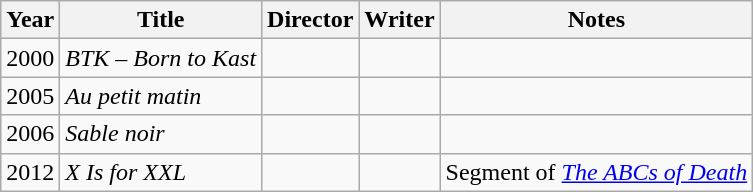<table class="wikitable">
<tr>
<th>Year</th>
<th>Title</th>
<th>Director</th>
<th>Writer</th>
<th>Notes</th>
</tr>
<tr>
<td>2000</td>
<td><em>BTK – Born to Kast</em></td>
<td></td>
<td></td>
<td></td>
</tr>
<tr>
<td>2005</td>
<td><em>Au petit matin</em></td>
<td></td>
<td></td>
<td></td>
</tr>
<tr>
<td>2006</td>
<td><em>Sable noir</em></td>
<td></td>
<td></td>
<td></td>
</tr>
<tr>
<td>2012</td>
<td><em>X Is for XXL</em></td>
<td></td>
<td></td>
<td>Segment of <em><a href='#'>The ABCs of Death</a></em></td>
</tr>
</table>
